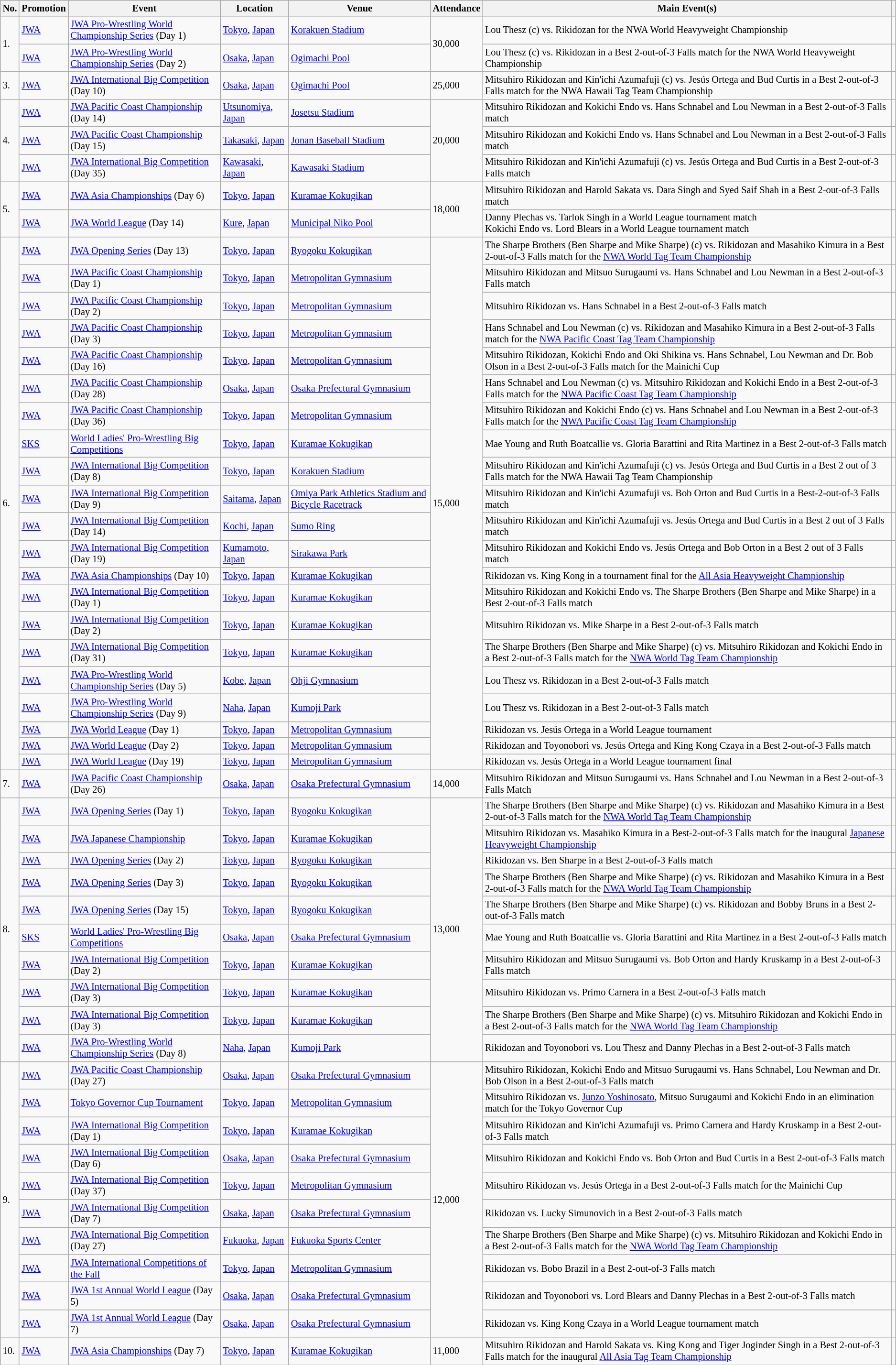<table class="wikitable sortable" style="font-size:85%;">
<tr>
<th>No.</th>
<th>Promotion</th>
<th>Event</th>
<th>Location</th>
<th>Venue</th>
<th>Attendance</th>
<th class=unsortable>Main Event(s)</th>
<th class=unsortable></th>
</tr>
<tr>
<td rowspan=2>1.</td>
<td><a href='#'>JWA</a></td>
<td><a href='#'>JWA Pro-Wrestling World Championship Series</a> (Day 1) <br> </td>
<td><a href='#'>Tokyo</a>, <a href='#'>Japan</a></td>
<td><a href='#'>Korakuen Stadium</a></td>
<td rowspan=2>30,000</td>
<td>Lou Thesz (c) vs. Rikidozan for the NWA World Heavyweight Championship</td>
<td></td>
</tr>
<tr>
<td><a href='#'>JWA</a></td>
<td><a href='#'>JWA Pro-Wrestling World Championship Series</a> (Day 2) <br> </td>
<td><a href='#'>Osaka</a>, <a href='#'>Japan</a></td>
<td><a href='#'>Ogimachi Pool</a></td>
<td>Lou Thesz (c) vs. Rikidozan in a Best 2-out-of-3 Falls match for the NWA World Heavyweight Championship</td>
<td></td>
</tr>
<tr>
<td>3.</td>
<td><a href='#'>JWA</a></td>
<td><a href='#'>JWA International Big Competition</a> (Day 10) <br> </td>
<td><a href='#'>Osaka</a>, <a href='#'>Japan</a></td>
<td><a href='#'>Ogimachi Pool</a></td>
<td>25,000</td>
<td>Mitsuhiro Rikidozan and Kin'ichi Azumafuji (c) vs. Jesús Ortega and Bud Curtis in a Best 2-out-of-3 Falls match for the NWA Hawaii Tag Team Championship</td>
<td></td>
</tr>
<tr>
<td rowspan=3>4.</td>
<td><a href='#'>JWA</a></td>
<td><a href='#'>JWA Pacific Coast Championship</a> (Day 14) <br> </td>
<td><a href='#'>Utsunomiya</a>, <a href='#'>Japan</a></td>
<td><a href='#'>Josetsu Stadium</a></td>
<td rowspan=3>20,000</td>
<td>Mitsuhiro Rikidozan and Kokichi Endo vs. Hans Schnabel and Lou Newman in a Best 2-out-of-3 Falls match</td>
<td></td>
</tr>
<tr>
<td><a href='#'>JWA</a></td>
<td><a href='#'>JWA Pacific Coast Championship</a> (Day 15) <br> </td>
<td><a href='#'>Takasaki</a>, <a href='#'>Japan</a></td>
<td><a href='#'>Jonan Baseball Stadium</a></td>
<td>Mitsuhiro Rikidozan and Kokichi Endo vs. Hans Schnabel and Lou Newman in a Best 2-out-of-3 Falls match</td>
<td></td>
</tr>
<tr>
<td><a href='#'>JWA</a></td>
<td><a href='#'>JWA International Big Competition</a> (Day 35) <br> </td>
<td><a href='#'>Kawasaki</a>, <a href='#'>Japan</a></td>
<td><a href='#'>Kawasaki Stadium</a></td>
<td>Mitsuhiro Rikidozan and Kin'ichi Azumafuji (c) vs. Jesús Ortega and Bud Curtis in a Best 2-out-of-3 Falls match</td>
<td></td>
</tr>
<tr>
<td rowspan=2>5.</td>
<td><a href='#'>JWA</a></td>
<td><a href='#'>JWA Asia Championships</a> (Day 6) <br> </td>
<td><a href='#'>Tokyo</a>, <a href='#'>Japan</a></td>
<td><a href='#'>Kuramae Kokugikan</a></td>
<td rowspan=2>18,000</td>
<td>Mitsuhiro Rikidozan and Harold Sakata vs. Dara Singh and Syed Saif Shah in a Best 2-out-of-3 Falls match</td>
<td></td>
</tr>
<tr>
<td><a href='#'>JWA</a></td>
<td><a href='#'>JWA World League</a> (Day 14) <br>  </td>
<td><a href='#'>Kure</a>, <a href='#'>Japan</a></td>
<td><a href='#'>Municipal Niko Pool</a></td>
<td>Danny Plechas vs. Tarlok Singh in a World League tournament match<br>Kokichi Endo vs. Lord Blears in a World League tournament match</td>
<td></td>
</tr>
<tr>
<td rowspan=21>6.</td>
<td><a href='#'>JWA</a></td>
<td><a href='#'>JWA Opening Series</a> (Day 13) <br> </td>
<td><a href='#'>Tokyo</a>, <a href='#'>Japan</a></td>
<td><a href='#'>Ryogoku Kokugikan</a></td>
<td rowspan=21>15,000</td>
<td>The Sharpe Brothers (Ben Sharpe and Mike Sharpe) (c) vs. Rikidozan and Masahiko Kimura in a Best 2-out-of-3 Falls match for the <a href='#'>NWA World Tag Team Championship</a></td>
<td></td>
</tr>
<tr>
<td><a href='#'>JWA</a></td>
<td><a href='#'>JWA Pacific Coast Championship</a> (Day 1) <br> </td>
<td><a href='#'>Tokyo</a>, <a href='#'>Japan</a></td>
<td><a href='#'>Metropolitan Gymnasium</a></td>
<td>Mitsuhiro Rikidozan and Mitsuo Surugaumi vs. Hans Schnabel and Lou Newman in a Best 2-out-of-3 Falls match</td>
<td></td>
</tr>
<tr>
<td><a href='#'>JWA</a></td>
<td><a href='#'>JWA Pacific Coast Championship</a> (Day 2) <br> </td>
<td><a href='#'>Tokyo</a>, <a href='#'>Japan</a></td>
<td><a href='#'>Metropolitan Gymnasium</a></td>
<td>Mitsuhiro Rikidozan vs. Hans Schnabel in a Best 2-out-of-3 Falls match</td>
<td></td>
</tr>
<tr>
<td><a href='#'>JWA</a></td>
<td><a href='#'>JWA Pacific Coast Championship</a> (Day 3) <br> </td>
<td><a href='#'>Tokyo</a>, <a href='#'>Japan</a></td>
<td><a href='#'>Metropolitan Gymnasium</a></td>
<td>Hans Schnabel and Lou Newman (c) vs. Rikidozan and Masahiko Kimura in a Best 2-out-of-3 Falls match for the <a href='#'>NWA Pacific Coast Tag Team Championship</a></td>
<td></td>
</tr>
<tr>
<td><a href='#'>JWA</a></td>
<td><a href='#'>JWA Pacific Coast Championship</a> (Day 16) <br> </td>
<td><a href='#'>Tokyo</a>, <a href='#'>Japan</a></td>
<td><a href='#'>Metropolitan Gymnasium</a></td>
<td>Mitsuhiro Rikidozan, Kokichi Endo and Oki Shikina vs. Hans Schnabel, Lou Newman and Dr. Bob Olson in a Best 2-out-of-3 Falls match for the Mainichi Cup</td>
<td></td>
</tr>
<tr>
<td><a href='#'>JWA</a></td>
<td><a href='#'>JWA Pacific Coast Championship</a> (Day 28) <br> </td>
<td><a href='#'>Osaka</a>, <a href='#'>Japan</a></td>
<td><a href='#'>Osaka Prefectural Gymnasium</a></td>
<td>Hans Schnabel and Lou Newman (c) vs. Mitsuhiro Rikidozan and Kokichi Endo in a Best 2-out-of-3 Falls match for the <a href='#'>NWA Pacific Coast Tag Team Championship</a></td>
<td></td>
</tr>
<tr>
<td><a href='#'>JWA</a></td>
<td><a href='#'>JWA Pacific Coast Championship</a> (Day 36) <br> </td>
<td><a href='#'>Tokyo</a>, <a href='#'>Japan</a></td>
<td><a href='#'>Metropolitan Gymnasium</a></td>
<td>Mitsuhiro Rikidozan and Kokichi Endo (c) vs. Hans Schnabel and Lou Newman in a Best 2-out-of-3 Falls match for the <a href='#'>NWA Pacific Coast Tag Team Championship</a></td>
<td></td>
</tr>
<tr>
<td><a href='#'>SKS</a></td>
<td><a href='#'>World Ladies' Pro-Wrestling Big Competitions</a> <br> </td>
<td><a href='#'>Tokyo</a>, <a href='#'>Japan</a></td>
<td><a href='#'>Kuramae Kokugikan</a></td>
<td>Mae Young and Ruth Boatcallie vs. Gloria Barattini and Rita Martinez in a Best 2-out-of-3 Falls match</td>
<td></td>
</tr>
<tr>
<td><a href='#'>JWA</a></td>
<td><a href='#'>JWA International Big Competition</a> (Day 8) <br> </td>
<td><a href='#'>Tokyo</a>, <a href='#'>Japan</a></td>
<td><a href='#'>Korakuen Stadium</a></td>
<td>Mitsuhiro Rikidozan and Kin'ichi Azumafuji (c) vs. Jesús Ortega and Bud Curtis in a Best 2 out of 3 Falls match for the NWA Hawaii Tag Team Championship</td>
<td></td>
</tr>
<tr>
<td><a href='#'>JWA</a></td>
<td><a href='#'>JWA International Big Competition</a> (Day 9) <br> </td>
<td><a href='#'>Saitama</a>, <a href='#'>Japan</a></td>
<td><a href='#'>Omiya Park Athletics Stadium and Bicycle Racetrack</a></td>
<td>Mitsuhiro Rikidozan and Kin'ichi Azumafuji vs. Bob Orton and Bud Curtis in a Best-2-out-of-3 Falls match</td>
<td></td>
</tr>
<tr>
<td><a href='#'>JWA</a></td>
<td><a href='#'>JWA International Big Competition</a> (Day 14) <br> </td>
<td><a href='#'>Kochi</a>, <a href='#'>Japan</a></td>
<td><a href='#'>Sumo Ring</a></td>
<td>Mitsuhiro Rikidozan and Kin'ichi Azumafuji vs. Jesús Ortega and Bud Curtis in a Best 2 out of 3 Falls match</td>
<td></td>
</tr>
<tr>
<td><a href='#'>JWA</a></td>
<td><a href='#'>JWA International Big Competition</a> (Day 19) <br> </td>
<td><a href='#'>Kumamoto</a>, <a href='#'>Japan</a></td>
<td><a href='#'>Sirakawa Park</a></td>
<td>Mitsuhiro Rikidozan and Kokichi Endo vs. Jesús Ortega and Bob Orton in a Best 2 out of 3 Falls match</td>
<td></td>
</tr>
<tr>
<td><a href='#'>JWA</a></td>
<td><a href='#'>JWA Asia Championships</a> (Day 10) <br> </td>
<td><a href='#'>Tokyo</a>, <a href='#'>Japan</a></td>
<td><a href='#'>Kuramae Kokugikan</a></td>
<td>Rikidozan vs. King Kong in a tournament final for the <a href='#'>All Asia Heavyweight Championship</a></td>
<td></td>
</tr>
<tr>
<td><a href='#'>JWA</a></td>
<td><a href='#'>JWA International Big Competition</a> (Day 1) <br> </td>
<td><a href='#'>Tokyo</a>, <a href='#'>Japan</a></td>
<td><a href='#'>Kuramae Kokugikan</a></td>
<td>Mitsuhiro Rikidozan and Kokichi Endo vs. The Sharpe Brothers (Ben Sharpe and Mike Sharpe) in a Best 2-out-of-3 Falls match</td>
<td></td>
</tr>
<tr>
<td><a href='#'>JWA</a></td>
<td><a href='#'>JWA International Big Competition</a> (Day 2) <br> </td>
<td><a href='#'>Tokyo</a>, <a href='#'>Japan</a></td>
<td><a href='#'>Kuramae Kokugikan</a></td>
<td>Mitsuhiro Rikidozan vs. Mike Sharpe in a Best 2-out-of-3 Falls match</td>
<td></td>
</tr>
<tr>
<td><a href='#'>JWA</a></td>
<td><a href='#'>JWA International Big Competition</a> (Day 31) <br> </td>
<td><a href='#'>Tokyo</a>, <a href='#'>Japan</a></td>
<td><a href='#'>Kuramae Kokugikan</a></td>
<td>The Sharpe Brothers (Ben Sharpe and Mike Sharpe) (c) vs. Mitsuhiro Rikidozan and Kokichi Endo in a Best 2-out-of-3 Falls match for the <a href='#'>NWA World Tag Team Championship</a></td>
<td></td>
</tr>
<tr>
<td><a href='#'>JWA</a></td>
<td><a href='#'>JWA Pro-Wrestling World Championship Series</a> (Day 5) <br> </td>
<td><a href='#'>Kobe</a>, <a href='#'>Japan</a></td>
<td><a href='#'>Ohji Gymnasium</a></td>
<td>Lou Thesz vs. Rikidozan in a Best 2-out-of-3 Falls match</td>
<td></td>
</tr>
<tr>
<td><a href='#'>JWA</a></td>
<td><a href='#'>JWA Pro-Wrestling World Championship Series</a> (Day 9) <br> </td>
<td><a href='#'>Naha</a>, <a href='#'>Japan</a></td>
<td><a href='#'>Kumoji Park</a></td>
<td>Lou Thesz vs. Rikidozan in a Best 2-out-of-3 Falls match</td>
<td></td>
</tr>
<tr>
<td><a href='#'>JWA</a></td>
<td><a href='#'>JWA World League</a> (Day 1) <br> </td>
<td><a href='#'>Tokyo</a>, <a href='#'>Japan</a></td>
<td><a href='#'>Metropolitan Gymnasium</a></td>
<td>Rikidozan vs. Jesús Ortega in a World League tournament</td>
<td></td>
</tr>
<tr>
<td><a href='#'>JWA</a></td>
<td><a href='#'>JWA World League</a> (Day 2) <br> </td>
<td><a href='#'>Tokyo</a>, <a href='#'>Japan</a></td>
<td><a href='#'>Metropolitan Gymnasium</a></td>
<td>Rikidozan and Toyonobori vs. Jesús Ortega and King Kong Czaya in a Best 2-out-of-3 Falls match</td>
<td></td>
</tr>
<tr>
<td><a href='#'>JWA</a></td>
<td><a href='#'>JWA World League</a> (Day 19) <br> </td>
<td><a href='#'>Tokyo</a>, <a href='#'>Japan</a></td>
<td><a href='#'>Metropolitan Gymnasium</a></td>
<td>Rikidozan vs. Jesús Ortega in a World League tournament final</td>
<td></td>
</tr>
<tr>
<td>7.</td>
<td><a href='#'>JWA</a></td>
<td><a href='#'>JWA Pacific Coast Championship</a> (Day 26) <br> </td>
<td><a href='#'>Osaka</a>, <a href='#'>Japan</a></td>
<td><a href='#'>Osaka Prefectural Gymnasium</a></td>
<td>14,000</td>
<td>Mitsuhiro Rikidozan and Mitsuo Surugaumi vs. Hans Schnabel and Lou Newman in a Best 2-out-of-3 Falls Match</td>
<td></td>
</tr>
<tr>
<td rowspan=10>8.</td>
<td><a href='#'>JWA</a></td>
<td><a href='#'>JWA Opening Series</a> (Day 1) <br> </td>
<td><a href='#'>Tokyo</a>, <a href='#'>Japan</a></td>
<td><a href='#'>Ryogoku Kokugikan</a></td>
<td rowspan=10>13,000</td>
<td>The Sharpe Brothers (Ben Sharpe and Mike Sharpe) (c) vs. Rikidozan and Masahiko Kimura in a Best 2-out-of-3 Falls match for the <a href='#'>NWA World Tag Team Championship</a></td>
<td></td>
</tr>
<tr>
<td><a href='#'>JWA</a></td>
<td><a href='#'>JWA Japanese Championship</a> <br> </td>
<td><a href='#'>Tokyo</a>, <a href='#'>Japan</a></td>
<td><a href='#'>Kuramae Kokugikan</a></td>
<td>Mitsuhiro Rikidozan vs. Masahiko Kimura in a Best-2-out-of-3 Falls match for the inaugural <a href='#'>Japanese Heavyweight Championship</a></td>
<td></td>
</tr>
<tr>
<td><a href='#'>JWA</a></td>
<td><a href='#'>JWA Opening Series</a> (Day 2) <br> </td>
<td><a href='#'>Tokyo</a>, <a href='#'>Japan</a></td>
<td><a href='#'>Ryogoku Kokugikan</a></td>
<td>Rikidozan vs. Ben Sharpe in a Best 2-out-of-3 Falls match</td>
<td></td>
</tr>
<tr>
<td><a href='#'>JWA</a></td>
<td><a href='#'>JWA Opening Series</a> (Day 3) <br> </td>
<td><a href='#'>Tokyo</a>, <a href='#'>Japan</a></td>
<td><a href='#'>Ryogoku Kokugikan</a></td>
<td>The Sharpe Brothers (Ben Sharpe and Mike Sharpe) (c) vs. Rikidozan and Masahiko Kimura in a Best 2-out-of-3 Falls match for the <a href='#'>NWA World Tag Team Championship</a></td>
<td></td>
</tr>
<tr>
<td><a href='#'>JWA</a></td>
<td><a href='#'>JWA Opening Series</a> (Day 15) <br> </td>
<td><a href='#'>Tokyo</a>, <a href='#'>Japan</a></td>
<td><a href='#'>Ryogoku Kokugikan</a></td>
<td>The Sharpe Brothers (Ben Sharpe and Mike Sharpe) (c) vs. Rikidozan and Bobby Bruns in a Best 2-out-of-3 Falls match</td>
<td></td>
</tr>
<tr>
<td><a href='#'>SKS</a></td>
<td><a href='#'>World Ladies' Pro-Wrestling Big Competitions</a> <br> </td>
<td><a href='#'>Osaka</a>, <a href='#'>Japan</a></td>
<td><a href='#'>Osaka Prefectural Gymnasium</a></td>
<td>Mae Young and Ruth Boatcallie vs. Gloria Barattini and Rita Martinez in a Best 2-out-of-3 Falls match</td>
<td></td>
</tr>
<tr>
<td><a href='#'>JWA</a></td>
<td><a href='#'>JWA International Big Competition</a> (Day 2) <br> </td>
<td><a href='#'>Tokyo</a>, <a href='#'>Japan</a></td>
<td><a href='#'>Kuramae Kokugikan</a></td>
<td>Mitsuhiro Rikidozan and Mitsuo Surugaumi vs. Bob Orton and Hardy Kruskamp in a Best 2-out-of-3 Falls match</td>
<td></td>
</tr>
<tr>
<td><a href='#'>JWA</a></td>
<td><a href='#'>JWA International Big Competition</a> (Day 3) <br> </td>
<td><a href='#'>Tokyo</a>, <a href='#'>Japan</a></td>
<td><a href='#'>Kuramae Kokugikan</a></td>
<td>Mitsuhiro Rikidozan vs. Primo Carnera in a Best 2-out-of-3 Falls match</td>
<td></td>
</tr>
<tr>
<td><a href='#'>JWA</a></td>
<td><a href='#'>JWA International Big Competition</a> (Day 3) <br> </td>
<td><a href='#'>Tokyo</a>, <a href='#'>Japan</a></td>
<td><a href='#'>Kuramae Kokugikan</a></td>
<td>The Sharpe Brothers (Ben Sharpe and Mike Sharpe) (c) vs. Mitsuhiro Rikidozan and Kokichi Endo in a Best 2-out-of-3 Falls match for the <a href='#'>NWA World Tag Team Championship</a></td>
<td></td>
</tr>
<tr>
<td><a href='#'>JWA</a></td>
<td><a href='#'>JWA Pro-Wrestling World Championship Series</a> (Day 8) <br> </td>
<td><a href='#'>Naha</a>, <a href='#'>Japan</a></td>
<td><a href='#'>Kumoji Park</a></td>
<td>Rikidozan and Toyonobori vs. Lou Thesz and Danny Plechas in a Best 2-out-of-3 Falls match</td>
<td></td>
</tr>
<tr>
<td rowspan=10>9.</td>
<td><a href='#'>JWA</a></td>
<td><a href='#'>JWA Pacific Coast Championship</a> (Day 27) <br> </td>
<td><a href='#'>Osaka</a>, <a href='#'>Japan</a></td>
<td><a href='#'>Osaka Prefectural Gymnasium</a></td>
<td rowspan=10>12,000</td>
<td>Mitsuhiro Rikidozan, Kokichi Endo and Mitsuo Surugaumi vs. Hans Schnabel, Lou Newman and Dr. Bob Olson in a Best 2-out-of-3 Falls match</td>
<td></td>
</tr>
<tr>
<td><a href='#'>JWA</a></td>
<td><a href='#'>Tokyo Governor Cup Tournament</a> <br> </td>
<td><a href='#'>Tokyo</a>, <a href='#'>Japan</a></td>
<td><a href='#'>Metropolitan Gymnasium</a></td>
<td>Mitsuhiro Rikidozan vs. <a href='#'>Junzo Yoshinosato</a>, Mitsuo Surugaumi and Kokichi Endo in an elimination match for the Tokyo Governor Cup</td>
<td></td>
</tr>
<tr>
<td><a href='#'>JWA</a></td>
<td><a href='#'>JWA International Big Competition</a> (Day 1) <br> </td>
<td><a href='#'>Tokyo</a>, <a href='#'>Japan</a></td>
<td><a href='#'>Kuramae Kokugikan</a></td>
<td>Mitsuhiro Rikidozan and Kin'ichi Azumafuji vs. Primo Carnera and Hardy Kruskamp in a Best 2-out-of-3 Falls match</td>
<td></td>
</tr>
<tr>
<td><a href='#'>JWA</a></td>
<td><a href='#'>JWA International Big Competition</a> (Day 6) <br> </td>
<td><a href='#'>Osaka</a>, <a href='#'>Japan</a></td>
<td><a href='#'>Osaka Prefectural Gymnasium</a></td>
<td>Mitsuhiro Rikidozan and Kokichi Endo vs. Bob Orton and Bud Curtis in a Best 2-out-of-3 Falls match</td>
<td></td>
</tr>
<tr>
<td><a href='#'>JWA</a></td>
<td><a href='#'>JWA International Big Competition</a> (Day 37) <br> </td>
<td><a href='#'>Tokyo</a>, <a href='#'>Japan</a></td>
<td><a href='#'>Metropolitan Gymnasium</a></td>
<td>Mitsuhiro Rikidozan vs. Jesús Ortega in a Best 2-out-of-3 Falls match for the Mainichi Cup</td>
<td></td>
</tr>
<tr>
<td><a href='#'>JWA</a></td>
<td><a href='#'>JWA International Big Competition</a> (Day 7) <br> </td>
<td><a href='#'>Osaka</a>, <a href='#'>Japan</a></td>
<td><a href='#'>Osaka Prefectural Gymnasium</a></td>
<td>Rikidozan vs. Lucky Simunovich in a Best 2-out-of-3 Falls match</td>
<td></td>
</tr>
<tr>
<td><a href='#'>JWA</a></td>
<td><a href='#'>JWA International Big Competition</a> (Day 27) <br> </td>
<td><a href='#'>Fukuoka</a>, <a href='#'>Japan</a></td>
<td><a href='#'>Fukuoka Sports Center</a></td>
<td>The Sharpe Brothers (Ben Sharpe and Mike Sharpe) (c) vs. Mitsuhiro Rikidozan and Kokichi Endo in a Best 2-out-of-3 Falls match for the <a href='#'>NWA World Tag Team Championship</a></td>
<td></td>
</tr>
<tr>
<td><a href='#'>JWA</a></td>
<td><a href='#'>JWA International Competitions of the Fall</a> <br> </td>
<td><a href='#'>Tokyo</a>, <a href='#'>Japan</a></td>
<td><a href='#'>Metropolitan Gymnasium</a></td>
<td>Rikidozan vs. Bobo Brazil in a Best 2-out-of-3 Falls match</td>
<td></td>
</tr>
<tr>
<td><a href='#'>JWA</a></td>
<td><a href='#'>JWA 1st Annual World League</a> (Day 5) <br> </td>
<td><a href='#'>Osaka</a>, <a href='#'>Japan</a></td>
<td><a href='#'>Osaka Prefectural Gymnasium</a></td>
<td>Rikidozan and Toyonobori vs. Lord Blears and Danny Plechas in a Best 2-out-of-3 Falls match</td>
<td></td>
</tr>
<tr>
<td><a href='#'>JWA</a></td>
<td><a href='#'>JWA 1st Annual World League</a> (Day 7) <br> </td>
<td><a href='#'>Osaka</a>, <a href='#'>Japan</a></td>
<td><a href='#'>Osaka Prefectural Gymnasium</a></td>
<td>Rikidozan vs. King Kong Czaya in a World League tournament match</td>
<td></td>
</tr>
<tr>
<td>10.</td>
<td><a href='#'>JWA</a></td>
<td><a href='#'>JWA Asia Championships</a> (Day 7) <br>  </td>
<td><a href='#'>Tokyo</a>, <a href='#'>Japan</a></td>
<td><a href='#'>Kuramae Kokugikan</a></td>
<td>11,000</td>
<td>Mitsuhiro Rikidozan and Harold Sakata vs. King Kong and Tiger Joginder Singh in a Best 2-out-of-3 Falls match for the inaugural <a href='#'>All Asia Tag Team Championship</a></td>
<td></td>
</tr>
</table>
